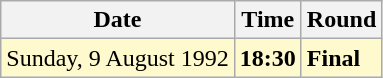<table class="wikitable">
<tr>
<th>Date</th>
<th>Time</th>
<th>Round</th>
</tr>
<tr style=background:lemonchiffon>
<td>Sunday, 9 August 1992</td>
<td><strong>18:30</strong></td>
<td><strong>Final</strong></td>
</tr>
</table>
